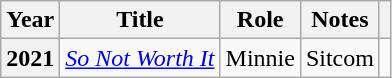<table class="wikitable plainrowheaders sortable">
<tr>
<th scope="col">Year</th>
<th scope="col">Title</th>
<th scope="col">Role</th>
<th scope="col">Notes</th>
<th scope="col" class="unsortable"></th>
</tr>
<tr>
<th scope="row">2021</th>
<td><em><a href='#'>So Not Worth It</a></em></td>
<td>Minnie</td>
<td>Sitcom</td>
<td style="text-align:center"></td>
</tr>
</table>
